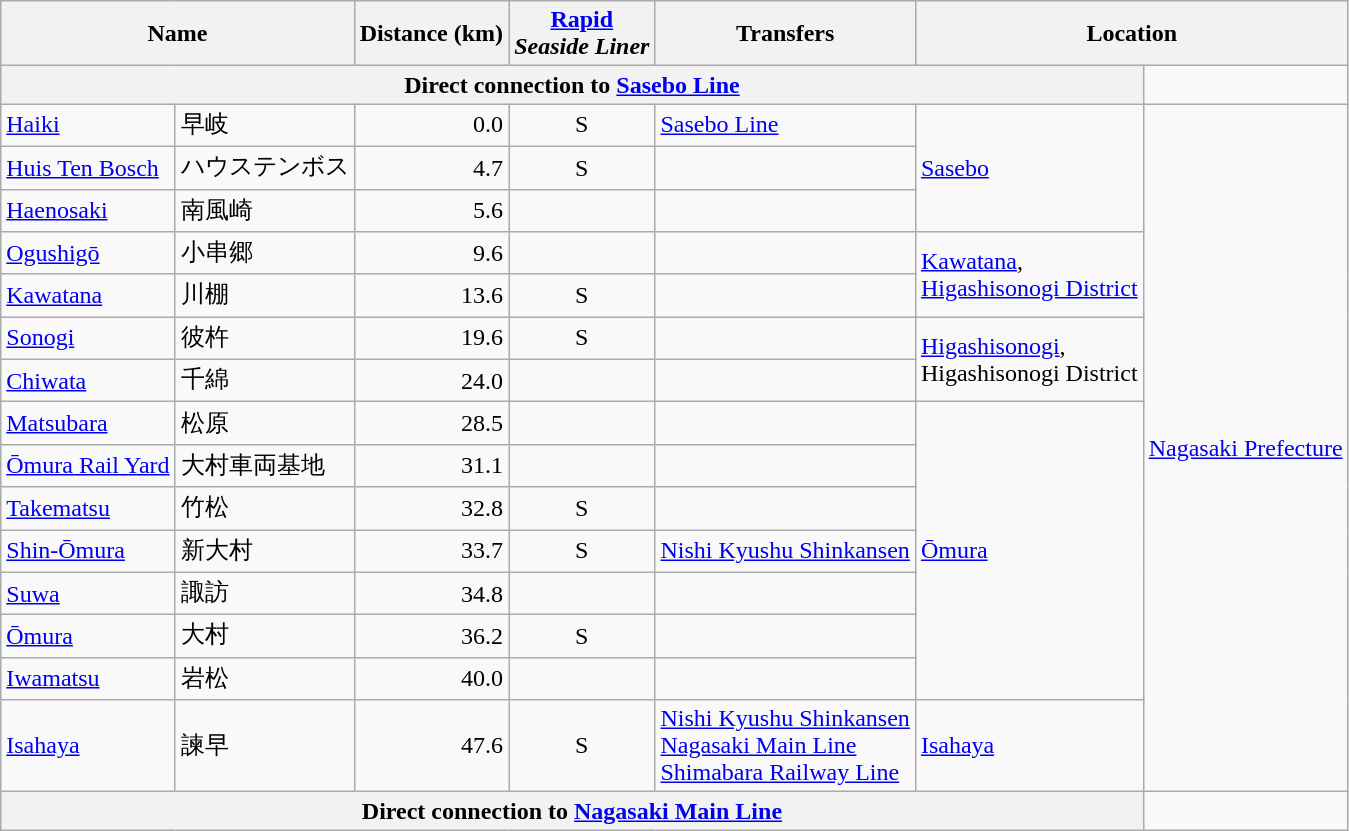<table table class="wikitable">
<tr>
<th colspan="2">Name</th>
<th>Distance (km)</th>
<th><a href='#'>Rapid</a><br><em>Seaside Liner</em></th>
<th>Transfers</th>
<th colspan="2">Location</th>
</tr>
<tr>
<th colspan="6">Direct connection to <a href='#'>Sasebo Line</a></th>
</tr>
<tr>
<td><a href='#'>Haiki</a></td>
<td>早岐</td>
<td align="right">0.0</td>
<td align="center">S</td>
<td><a href='#'>Sasebo Line</a></td>
<td rowspan="3"><a href='#'>Sasebo</a></td>
<td rowspan="15" align="center"><a href='#'>Nagasaki Prefecture</a></td>
</tr>
<tr>
<td><a href='#'>Huis Ten Bosch</a></td>
<td>ハウステンボス</td>
<td align="right">4.7</td>
<td align="center">S</td>
<td> </td>
</tr>
<tr>
<td><a href='#'>Haenosaki</a></td>
<td>南風崎</td>
<td align="right">5.6</td>
<td align="center"></td>
<td> </td>
</tr>
<tr>
<td><a href='#'>Ogushigō</a></td>
<td>小串郷</td>
<td align="right">9.6</td>
<td align="center"></td>
<td> </td>
<td rowspan="2"><a href='#'>Kawatana</a>,<br><a href='#'>Higashisonogi District</a></td>
</tr>
<tr>
<td><a href='#'>Kawatana</a></td>
<td>川棚</td>
<td align="right">13.6</td>
<td align="center">S</td>
<td> </td>
</tr>
<tr>
<td><a href='#'>Sonogi</a></td>
<td>彼杵</td>
<td align="right">19.6</td>
<td align="center">S</td>
<td> </td>
<td rowspan="2"><a href='#'>Higashisonogi</a>,<br>Higashisonogi District</td>
</tr>
<tr>
<td><a href='#'>Chiwata</a></td>
<td>千綿</td>
<td align="right">24.0</td>
<td align="center"></td>
<td> </td>
</tr>
<tr>
<td><a href='#'>Matsubara</a></td>
<td>松原</td>
<td align="right">28.5</td>
<td align="center"></td>
<td> </td>
<td rowspan="7"><a href='#'>Ōmura</a></td>
</tr>
<tr>
<td><a href='#'>Ōmura Rail Yard</a></td>
<td>大村車両基地</td>
<td align="right">31.1</td>
<td align="center"></td>
<td> </td>
</tr>
<tr>
<td><a href='#'>Takematsu</a></td>
<td>竹松</td>
<td align="right">32.8</td>
<td align="center">S</td>
<td> </td>
</tr>
<tr>
<td><a href='#'>Shin-Ōmura</a></td>
<td>新大村</td>
<td align="right">33.7</td>
<td align="center">S</td>
<td><a href='#'>Nishi Kyushu Shinkansen</a></td>
</tr>
<tr>
<td><a href='#'>Suwa</a></td>
<td>諏訪</td>
<td align="right">34.8</td>
<td align="center"></td>
<td> </td>
</tr>
<tr>
<td><a href='#'>Ōmura</a></td>
<td>大村</td>
<td align="right">36.2</td>
<td align="center">S</td>
<td> <br></td>
</tr>
<tr>
<td><a href='#'>Iwamatsu</a></td>
<td>岩松</td>
<td align="right">40.0</td>
<td align="center"></td>
<td> </td>
</tr>
<tr>
<td><a href='#'>Isahaya</a></td>
<td>諫早</td>
<td align="right">47.6</td>
<td align="center">S</td>
<td><a href='#'>Nishi Kyushu Shinkansen</a><br><a href='#'>Nagasaki Main Line</a><br><a href='#'>Shimabara Railway Line</a></td>
<td><a href='#'>Isahaya</a></td>
</tr>
<tr>
<th colspan="6">Direct connection to <a href='#'>Nagasaki Main Line</a></th>
</tr>
</table>
